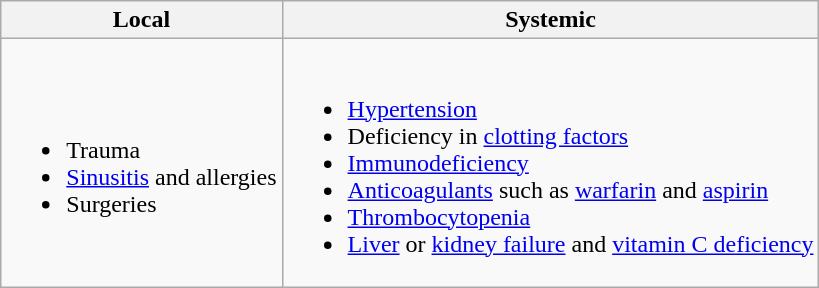<table class="wikitable">
<tr>
<th>Local</th>
<th>Systemic</th>
</tr>
<tr>
<td><br><ul><li>Trauma</li><li><a href='#'>Sinusitis</a> and allergies</li><li>Surgeries</li></ul></td>
<td><br><ul><li><a href='#'>Hypertension</a></li><li>Deficiency in <a href='#'>clotting factors</a></li><li><a href='#'>Immunodeficiency</a></li><li><a href='#'>Anticoagulants</a> such as <a href='#'>warfarin</a> and <a href='#'>aspirin</a></li><li><a href='#'>Thrombocytopenia</a></li><li><a href='#'>Liver</a> or <a href='#'>kidney failure</a> and <a href='#'>vitamin C deficiency</a></li></ul></td>
</tr>
</table>
